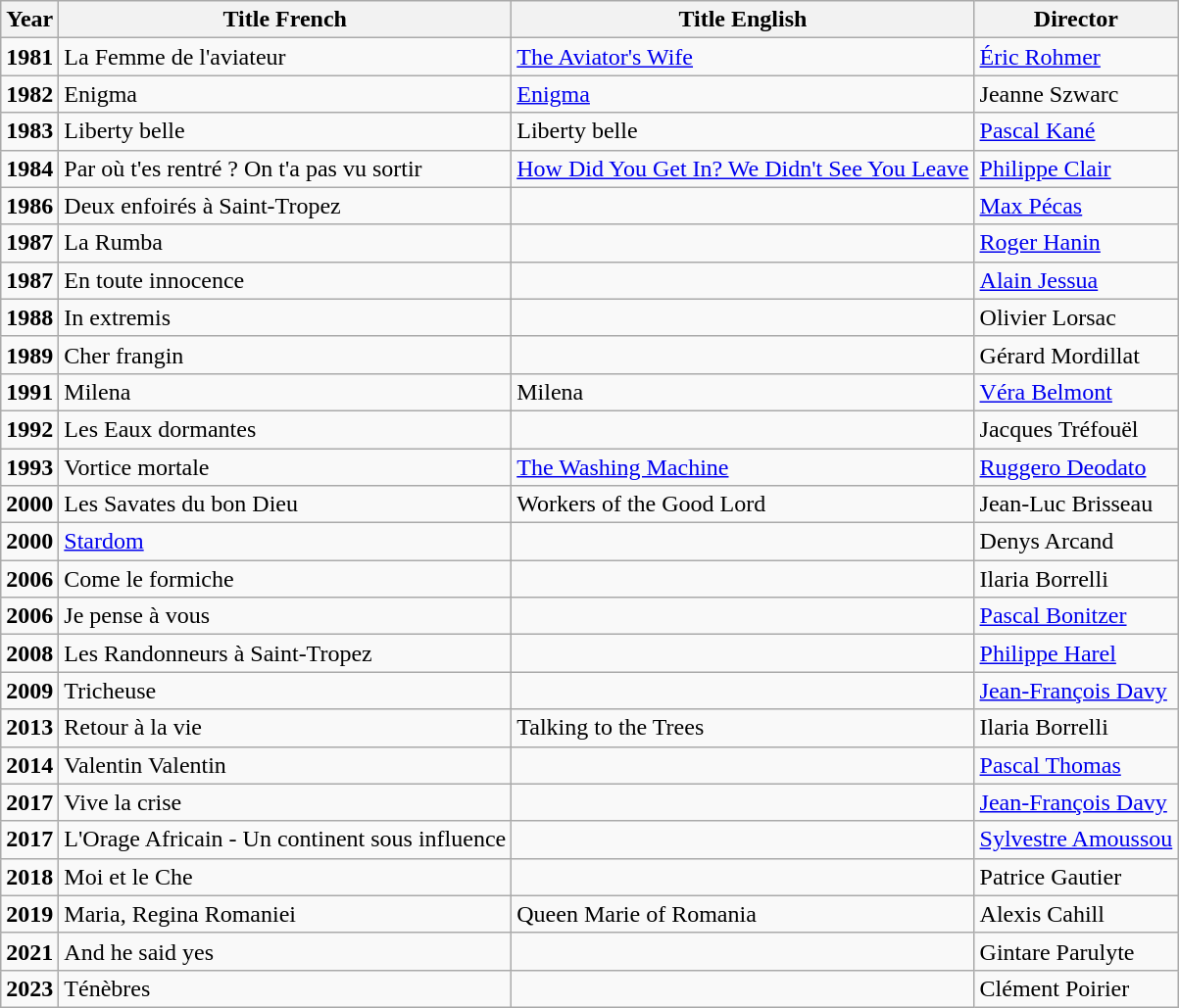<table class="wikitable">
<tr>
<th>Year</th>
<th>Title French</th>
<th>Title English</th>
<th>Director</th>
</tr>
<tr>
<td><strong>1981</strong></td>
<td>La Femme de l'aviateur</td>
<td><a href='#'>The Aviator's Wife</a></td>
<td><a href='#'>Éric Rohmer</a></td>
</tr>
<tr>
<td><strong>1982</strong></td>
<td>Enigma</td>
<td><a href='#'>Enigma</a></td>
<td>Jeanne Szwarc</td>
</tr>
<tr>
<td><strong>1983</strong></td>
<td>Liberty belle</td>
<td>Liberty belle</td>
<td><a href='#'>Pascal Kané</a></td>
</tr>
<tr>
<td><strong>1984</strong></td>
<td>Par où t'es rentré ? On t'a pas vu sortir</td>
<td><a href='#'>How Did You Get In? We Didn't See You Leave</a></td>
<td><a href='#'>Philippe Clair</a></td>
</tr>
<tr>
<td><strong>1986</strong></td>
<td>Deux enfoirés à Saint-Tropez</td>
<td></td>
<td><a href='#'>Max Pécas</a></td>
</tr>
<tr>
<td><strong>1987</strong></td>
<td>La Rumba</td>
<td></td>
<td><a href='#'>Roger Hanin</a></td>
</tr>
<tr>
<td><strong>1987</strong></td>
<td>En toute innocence</td>
<td></td>
<td><a href='#'>Alain Jessua</a></td>
</tr>
<tr>
<td><strong>1988</strong></td>
<td>In extremis</td>
<td></td>
<td>Olivier Lorsac</td>
</tr>
<tr>
<td><strong>1989</strong></td>
<td>Cher frangin</td>
<td></td>
<td>Gérard Mordillat</td>
</tr>
<tr>
<td><strong>1991</strong></td>
<td>Milena</td>
<td>Milena</td>
<td><a href='#'>Véra Belmont</a></td>
</tr>
<tr>
<td><strong>1992</strong></td>
<td>Les Eaux dormantes</td>
<td></td>
<td>Jacques Tréfouël</td>
</tr>
<tr>
<td><strong>1993</strong></td>
<td>Vortice mortale</td>
<td><a href='#'>The Washing Machine</a></td>
<td><a href='#'>Ruggero Deodato</a></td>
</tr>
<tr>
<td><strong>2000</strong></td>
<td>Les Savates du bon Dieu</td>
<td>Workers of the Good Lord</td>
<td>Jean-Luc Brisseau</td>
</tr>
<tr>
<td><strong>2000</strong></td>
<td><a href='#'>Stardom</a></td>
<td></td>
<td>Denys Arcand</td>
</tr>
<tr>
<td><strong>2006</strong></td>
<td>Come le  formiche</td>
<td></td>
<td>Ilaria  Borrelli</td>
</tr>
<tr>
<td><strong>2006</strong></td>
<td>Je pense  à vous</td>
<td></td>
<td><a href='#'>Pascal Bonitzer</a></td>
</tr>
<tr>
<td><strong>2008</strong></td>
<td>Les Randonneurs à  Saint-Tropez</td>
<td></td>
<td><a href='#'>Philippe Harel</a></td>
</tr>
<tr>
<td><strong>2009</strong></td>
<td>Tricheuse</td>
<td></td>
<td><a href='#'>Jean-François Davy</a></td>
</tr>
<tr>
<td><strong>2013</strong></td>
<td>Retour à la vie</td>
<td>Talking to the Trees</td>
<td>Ilaria  Borrelli</td>
</tr>
<tr>
<td><strong>2014</strong></td>
<td>Valentin Valentin</td>
<td></td>
<td><a href='#'>Pascal Thomas</a></td>
</tr>
<tr>
<td><strong>2017</strong></td>
<td>Vive la crise</td>
<td></td>
<td><a href='#'>Jean-François Davy</a></td>
</tr>
<tr>
<td><strong>2017</strong></td>
<td>L'Orage Africain - Un continent sous influence</td>
<td></td>
<td><a href='#'>Sylvestre Amoussou</a></td>
</tr>
<tr>
<td><strong>2018</strong></td>
<td>Moi et le Che</td>
<td></td>
<td>Patrice Gautier</td>
</tr>
<tr>
<td><strong>2019</strong></td>
<td>Maria, Regina Romaniei</td>
<td>Queen Marie of Romania</td>
<td>Alexis Cahill</td>
</tr>
<tr>
<td><strong>2021</strong></td>
<td>And he said yes</td>
<td></td>
<td>Gintare Parulyte</td>
</tr>
<tr>
<td><strong>2023</strong></td>
<td>Ténèbres</td>
<td></td>
<td>Clément Poirier</td>
</tr>
</table>
